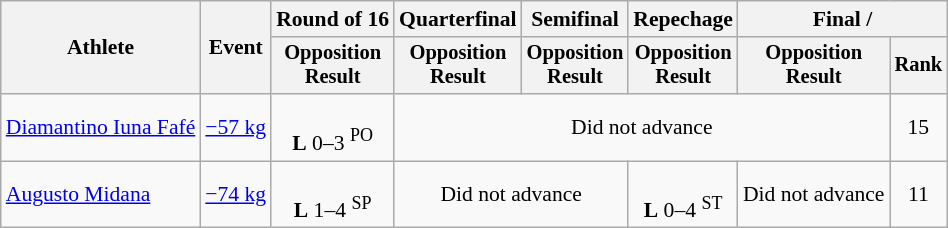<table class="wikitable" style="font-size:90%">
<tr>
<th rowspan=2>Athlete</th>
<th rowspan=2>Event</th>
<th>Round of 16</th>
<th>Quarterfinal</th>
<th>Semifinal</th>
<th>Repechage</th>
<th colspan=2>Final / </th>
</tr>
<tr style="font-size: 95%">
<th>Opposition<br>Result</th>
<th>Opposition<br>Result</th>
<th>Opposition<br>Result</th>
<th>Opposition<br>Result</th>
<th>Opposition<br>Result</th>
<th>Rank</th>
</tr>
<tr align=center>
<td align=left><a href='#'>Diamantino Iuna Fafé</a></td>
<td align=left><a href='#'>−57 kg</a></td>
<td><br><strong>L</strong> 0–3 <sup>PO</sup></td>
<td colspan=4>Did not advance</td>
<td>15</td>
</tr>
<tr align=center>
<td align=left><a href='#'>Augusto Midana</a></td>
<td align=left><a href='#'>−74 kg</a></td>
<td><br><strong>L</strong> 1–4 <sup>SP</sup></td>
<td colspan="2">Did not advance</td>
<td><br><strong>L</strong> 0–4 <sup>ST</sup></td>
<td>Did not advance</td>
<td>11</td>
</tr>
</table>
